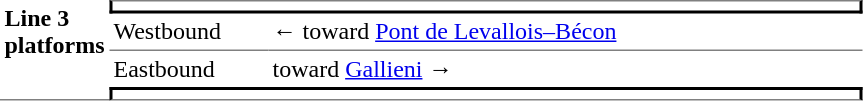<table border=0 cellspacing=0 cellpadding=3>
<tr>
<td style="border-bottom:solid 1px gray;" width=50 rowspan=10 valign=top><strong>Line 3 platforms</strong></td>
<td style="border-top:solid 1px gray;border-right:solid 2px black;border-left:solid 2px black;border-bottom:solid 2px black;text-align:center;" colspan=2></td>
</tr>
<tr>
<td style="border-bottom:solid 1px gray;" width=100>Westbound</td>
<td style="border-bottom:solid 1px gray;" width=390>←   toward <a href='#'>Pont de Levallois–Bécon</a> </td>
</tr>
<tr>
<td>Eastbound</td>
<td>   toward <a href='#'>Gallieni</a>  →</td>
</tr>
<tr>
<td style="border-top:solid 2px black;border-right:solid 2px black;border-left:solid 2px black;border-bottom:solid 1px gray;text-align:center;" colspan=2></td>
</tr>
</table>
